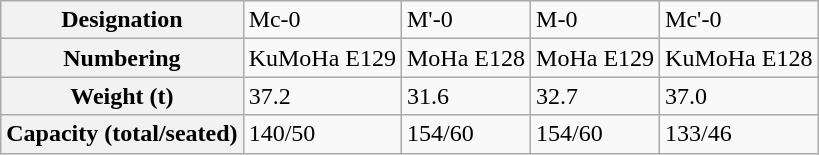<table class="wikitable">
<tr>
<th>Designation</th>
<td>Mc-0</td>
<td>M'-0</td>
<td>M-0</td>
<td>Mc'-0</td>
</tr>
<tr>
<th>Numbering</th>
<td>KuMoHa E129</td>
<td>MoHa E128</td>
<td>MoHa E129</td>
<td>KuMoHa E128</td>
</tr>
<tr>
<th>Weight (t)</th>
<td>37.2</td>
<td>31.6</td>
<td>32.7</td>
<td>37.0</td>
</tr>
<tr>
<th>Capacity (total/seated)</th>
<td>140/50</td>
<td>154/60</td>
<td>154/60</td>
<td>133/46</td>
</tr>
</table>
